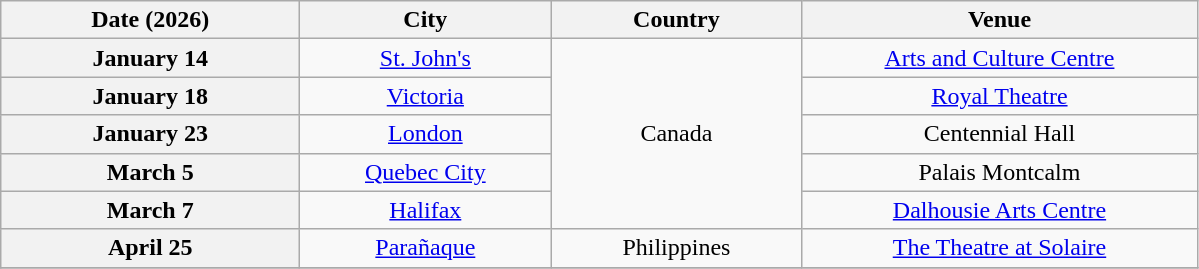<table class="wikitable plainrowheaders" style="text-align:center;">
<tr>
<th scope="col" style="width:12em;">Date (2026)</th>
<th scope="col" style="width:10em;">City</th>
<th scope="col" style="width:10em;">Country</th>
<th scope="col" style="width:16em;">Venue</th>
</tr>
<tr>
<th scope="row" style="text-align:center;">January 14</th>
<td><a href='#'>St. John's</a></td>
<td rowspan="5">Canada</td>
<td><a href='#'>Arts and Culture Centre</a></td>
</tr>
<tr>
<th scope="row" style="text-align:center;">January 18</th>
<td><a href='#'>Victoria</a></td>
<td><a href='#'>Royal Theatre</a></td>
</tr>
<tr>
<th scope="row" style="text-align:center;">January 23</th>
<td><a href='#'>London</a></td>
<td>Centennial Hall</td>
</tr>
<tr>
<th scope="row" style="text-align:center;">March 5</th>
<td><a href='#'>Quebec City</a></td>
<td>Palais Montcalm</td>
</tr>
<tr>
<th scope="row" style="text-align:center;">March 7</th>
<td><a href='#'>Halifax</a></td>
<td><a href='#'>Dalhousie Arts Centre</a></td>
</tr>
<tr>
<th scope="row" style="text-align:center;">April 25</th>
<td><a href='#'>Parañaque</a></td>
<td>Philippines</td>
<td><a href='#'>The Theatre at Solaire</a></td>
</tr>
<tr>
</tr>
</table>
